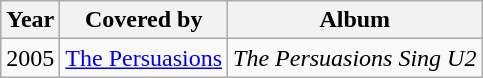<table class="wikitable">
<tr>
<th>Year</th>
<th>Covered by</th>
<th>Album</th>
</tr>
<tr>
<td>2005</td>
<td><a href='#'>The Persuasions</a></td>
<td><em>The Persuasions Sing U2</em></td>
</tr>
</table>
